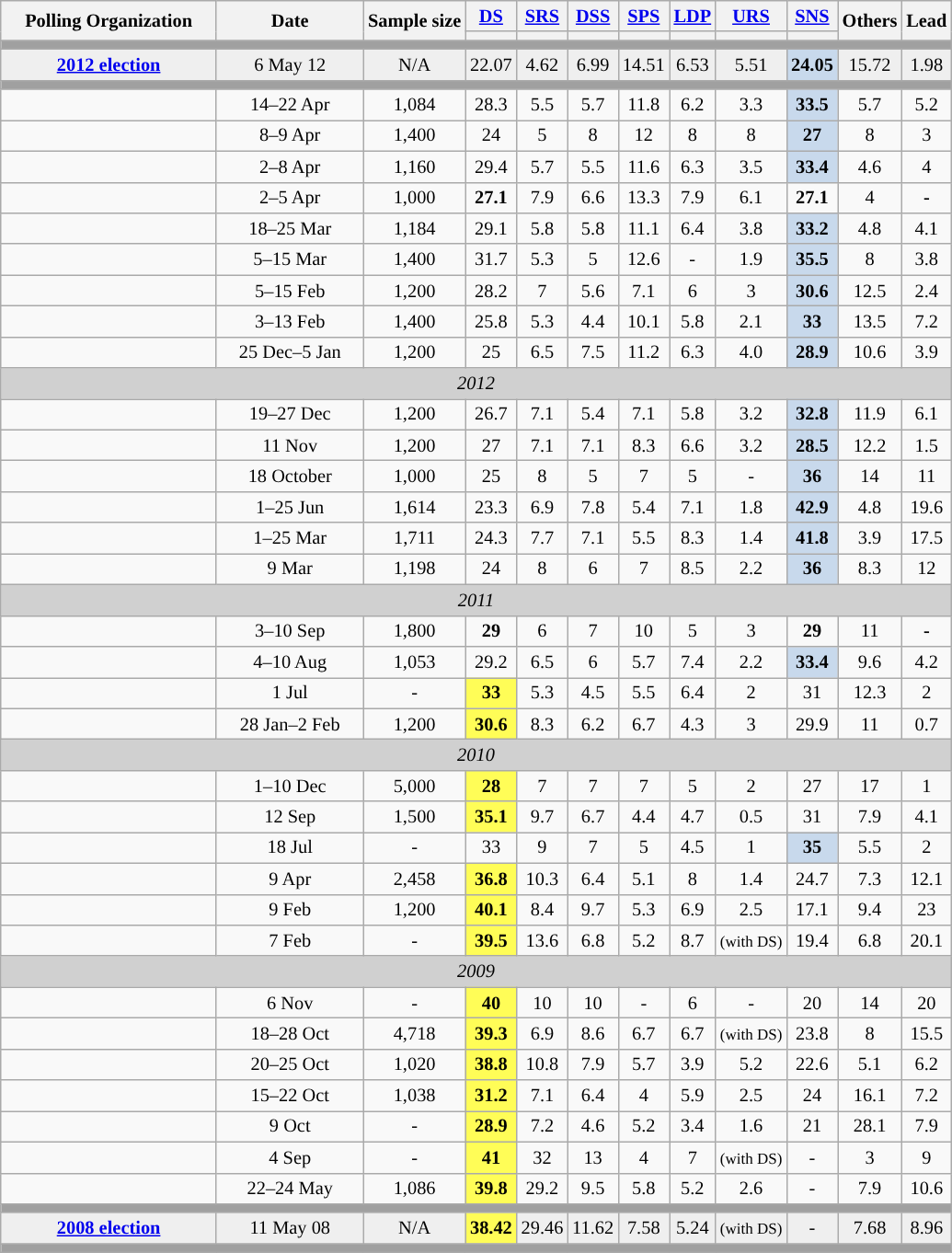<table class="wikitable" style="text-align:center; font-size:85%; line-height:16px; margin-bottom:0">
<tr>
<th style="width:150px;" rowspan="2">Polling Organization</th>
<th style="width:100px;" rowspan="2">Date</th>
<th rowspan="2">Sample size</th>
<th><a href='#'>DS</a></th>
<th><a href='#'>SRS</a></th>
<th><a href='#'>DSS</a></th>
<th><a href='#'>SPS</a></th>
<th><a href='#'>LDP</a></th>
<th><a href='#'>URS</a></th>
<th><a href='#'>SNS</a></th>
<th rowspan="2">Others</th>
<th rowspan="2">Lead</th>
</tr>
<tr>
<th style="background:"></th>
<th style="background:"></th>
<th style="background:"></th>
<th style="background:"></th>
<th style="background:"></th>
<th style="background:"></th>
<th style="background:"></th>
</tr>
<tr>
<td colspan="12" style="background:#A0A0A0"></td>
</tr>
<tr style="background:#EFEFEF;">
<td><strong><a href='#'>2012 election</a></strong></td>
<td>6 May 12</td>
<td>N/A</td>
<td>22.07</td>
<td>4.62</td>
<td>6.99</td>
<td>14.51</td>
<td>6.53</td>
<td>5.51</td>
<td style="background:#C8D9EC"><strong>24.05</strong></td>
<td>15.72</td>
<td style="background:">1.98</td>
</tr>
<tr>
<td colspan="12" style="background:#A0A0A0"></td>
</tr>
<tr>
<td></td>
<td>14–22 Apr</td>
<td>1,084</td>
<td>28.3</td>
<td>5.5</td>
<td>5.7</td>
<td>11.8</td>
<td>6.2</td>
<td>3.3</td>
<td style="background:#C8D9EC"><strong>33.5</strong></td>
<td>5.7</td>
<td style="background:">5.2</td>
</tr>
<tr>
<td></td>
<td>8–9 Apr</td>
<td>1,400</td>
<td>24</td>
<td>5</td>
<td>8</td>
<td>12</td>
<td>8</td>
<td>8</td>
<td style="background:#C8D9EC"><strong>27</strong></td>
<td>8</td>
<td style="background:">3</td>
</tr>
<tr>
<td></td>
<td>2–8 Apr</td>
<td>1,160</td>
<td>29.4</td>
<td>5.7</td>
<td>5.5</td>
<td>11.6</td>
<td>6.3</td>
<td>3.5</td>
<td style="background:#C8D9EC"><strong>33.4</strong></td>
<td>4.6</td>
<td style="background:">4</td>
</tr>
<tr>
<td></td>
<td>2–5 Apr</td>
<td>1,000</td>
<td><strong>27.1</strong></td>
<td>7.9</td>
<td>6.6</td>
<td>13.3</td>
<td>7.9</td>
<td>6.1</td>
<td><strong>27.1</strong></td>
<td>4</td>
<td><strong>-</strong></td>
</tr>
<tr>
<td></td>
<td>18–25 Mar</td>
<td>1,184</td>
<td>29.1</td>
<td>5.8</td>
<td>5.8</td>
<td>11.1</td>
<td>6.4</td>
<td>3.8</td>
<td style="background:#C8D9EC"><strong>33.2</strong></td>
<td>4.8</td>
<td style="background:">4.1</td>
</tr>
<tr>
<td></td>
<td>5–15 Mar</td>
<td>1,400</td>
<td>31.7</td>
<td>5.3</td>
<td>5</td>
<td>12.6</td>
<td>-</td>
<td>1.9</td>
<td style="background:#C8D9EC"><strong>35.5</strong></td>
<td>8</td>
<td style="background:">3.8</td>
</tr>
<tr>
<td></td>
<td>5–15 Feb</td>
<td>1,200</td>
<td>28.2</td>
<td>7</td>
<td>5.6</td>
<td>7.1</td>
<td>6</td>
<td>3</td>
<td style="background:#C8D9EC"><strong>30.6</strong></td>
<td>12.5</td>
<td style="background:">2.4</td>
</tr>
<tr>
<td></td>
<td>3–13 Feb</td>
<td>1,400</td>
<td>25.8</td>
<td>5.3</td>
<td>4.4</td>
<td>10.1</td>
<td>5.8</td>
<td>2.1</td>
<td style="background:#C8D9EC"><strong>33</strong></td>
<td>13.5</td>
<td style="background:">7.2</td>
</tr>
<tr>
<td></td>
<td>25 Dec–5 Jan</td>
<td>1,200</td>
<td>25</td>
<td>6.5</td>
<td>7.5</td>
<td>11.2</td>
<td>6.3</td>
<td>4.0</td>
<td style="background:#C8D9EC"><strong>28.9</strong></td>
<td>10.6</td>
<td style="background:">3.9</td>
</tr>
<tr>
<td colspan="12" style="background:#D0D0D0; color:black"><em>2012</em></td>
</tr>
<tr>
<td></td>
<td>19–27 Dec</td>
<td>1,200</td>
<td>26.7</td>
<td>7.1</td>
<td>5.4</td>
<td>7.1</td>
<td>5.8</td>
<td>3.2</td>
<td style="background:#C8D9EC"><strong>32.8</strong></td>
<td>11.9</td>
<td style="background:">6.1</td>
</tr>
<tr>
<td></td>
<td>11 Nov</td>
<td>1,200</td>
<td>27</td>
<td>7.1</td>
<td>7.1</td>
<td>8.3</td>
<td>6.6</td>
<td>3.2</td>
<td style="background:#C8D9EC"><strong>28.5</strong></td>
<td>12.2</td>
<td style="background:">1.5</td>
</tr>
<tr>
<td></td>
<td>18 October</td>
<td>1,000</td>
<td>25</td>
<td>8</td>
<td>5</td>
<td>7</td>
<td>5</td>
<td>-</td>
<td style="background:#C8D9EC"><strong>36</strong></td>
<td>14</td>
<td style="background:">11</td>
</tr>
<tr>
<td></td>
<td>1–25 Jun</td>
<td>1,614</td>
<td>23.3</td>
<td>6.9</td>
<td>7.8</td>
<td>5.4</td>
<td>7.1</td>
<td>1.8</td>
<td style="background:#C8D9EC"><strong>42.9</strong></td>
<td>4.8</td>
<td style="background:">19.6</td>
</tr>
<tr>
<td></td>
<td>1–25 Mar</td>
<td>1,711</td>
<td>24.3</td>
<td>7.7</td>
<td>7.1</td>
<td>5.5</td>
<td>8.3</td>
<td>1.4</td>
<td style="background:#C8D9EC"><strong>41.8</strong></td>
<td>3.9</td>
<td style="background:">17.5</td>
</tr>
<tr>
<td></td>
<td>9 Mar</td>
<td>1,198</td>
<td>24</td>
<td>8</td>
<td>6</td>
<td>7</td>
<td>8.5</td>
<td>2.2</td>
<td style="background:#C8D9EC"><strong>36</strong></td>
<td>8.3</td>
<td style="background:">12</td>
</tr>
<tr>
<td colspan="12" style="background:#D0D0D0; color:black"><em>2011</em></td>
</tr>
<tr>
<td></td>
<td>3–10 Sep</td>
<td>1,800</td>
<td><strong>29</strong></td>
<td>6</td>
<td>7</td>
<td>10</td>
<td>5</td>
<td>3</td>
<td><strong>29</strong></td>
<td>11</td>
<td><strong>-</strong></td>
</tr>
<tr>
<td></td>
<td>4–10 Aug</td>
<td>1,053</td>
<td>29.2</td>
<td>6.5</td>
<td>6</td>
<td>5.7</td>
<td>7.4</td>
<td>2.2</td>
<td style="background:#C8D9EC"><strong>33.4</strong></td>
<td>9.6</td>
<td style="background:">4.2</td>
</tr>
<tr>
<td></td>
<td>1 Jul</td>
<td>-</td>
<td style="background:#fffd57"><strong>33</strong></td>
<td>5.3</td>
<td>4.5</td>
<td>5.5</td>
<td>6.4</td>
<td>2</td>
<td>31</td>
<td>12.3</td>
<td style="background:">2</td>
</tr>
<tr>
<td></td>
<td>28 Jan–2 Feb</td>
<td>1,200</td>
<td style="background:#fffd57"><strong>30.6</strong></td>
<td>8.3</td>
<td>6.2</td>
<td>6.7</td>
<td>4.3</td>
<td>3</td>
<td>29.9</td>
<td>11</td>
<td style="background:">0.7</td>
</tr>
<tr>
<td colspan="12" style="background:#D0D0D0; color:black"><em>2010</em></td>
</tr>
<tr>
<td></td>
<td>1–10 Dec</td>
<td>5,000</td>
<td style="background:#fffd57"><strong>28</strong></td>
<td>7</td>
<td>7</td>
<td>7</td>
<td>5</td>
<td>2</td>
<td>27</td>
<td>17</td>
<td style="background:">1</td>
</tr>
<tr>
<td></td>
<td>12 Sep</td>
<td>1,500</td>
<td style="background:#fffd57"><strong>35.1</strong></td>
<td>9.7</td>
<td>6.7</td>
<td>4.4</td>
<td>4.7</td>
<td>0.5</td>
<td>31</td>
<td>7.9</td>
<td style="background:">4.1</td>
</tr>
<tr>
<td></td>
<td>18 Jul</td>
<td>-</td>
<td>33</td>
<td>9</td>
<td>7</td>
<td>5</td>
<td>4.5</td>
<td>1</td>
<td style="background:#C8D9EC"><strong>35</strong></td>
<td>5.5</td>
<td style="background:">2</td>
</tr>
<tr>
<td></td>
<td>9 Apr</td>
<td>2,458</td>
<td style="background:#fffd57"><strong>36.8</strong></td>
<td>10.3</td>
<td>6.4</td>
<td>5.1</td>
<td>8</td>
<td>1.4</td>
<td>24.7</td>
<td>7.3</td>
<td style="background:">12.1</td>
</tr>
<tr>
<td></td>
<td>9 Feb</td>
<td>1,200</td>
<td style="background:#fffd57"><strong>40.1</strong></td>
<td>8.4</td>
<td>9.7</td>
<td>5.3</td>
<td>6.9</td>
<td>2.5</td>
<td>17.1</td>
<td>9.4</td>
<td style="background:">23</td>
</tr>
<tr>
<td></td>
<td>7 Feb</td>
<td>-</td>
<td style="background:#fffd57"><strong>39.5</strong></td>
<td>13.6</td>
<td>6.8</td>
<td>5.2</td>
<td>8.7</td>
<td><small>(with DS)</small></td>
<td>19.4</td>
<td>6.8</td>
<td style="background:">20.1</td>
</tr>
<tr>
<td colspan="12" style="background:#D0D0D0; color:black"><em>2009</em></td>
</tr>
<tr>
<td></td>
<td>6 Nov</td>
<td>-</td>
<td style="background:#fffd57"><strong>40</strong></td>
<td>10</td>
<td>10</td>
<td>-</td>
<td>6</td>
<td>-</td>
<td>20</td>
<td>14</td>
<td style="background:">20</td>
</tr>
<tr>
<td></td>
<td>18–28 Oct</td>
<td>4,718</td>
<td style="background:#fffd57"><strong>39.3</strong></td>
<td>6.9</td>
<td>8.6</td>
<td>6.7</td>
<td>6.7</td>
<td><small>(with DS)</small></td>
<td>23.8</td>
<td>8</td>
<td style="background:">15.5</td>
</tr>
<tr>
<td></td>
<td>20–25 Oct</td>
<td>1,020</td>
<td style="background:#fffd57"><strong>38.8</strong></td>
<td>10.8</td>
<td>7.9</td>
<td>5.7</td>
<td>3.9</td>
<td>5.2</td>
<td>22.6</td>
<td>5.1</td>
<td style="background:">6.2</td>
</tr>
<tr>
<td></td>
<td>15–22 Oct</td>
<td>1,038</td>
<td style="background:#fffd57"><strong>31.2</strong></td>
<td>7.1</td>
<td>6.4</td>
<td>4</td>
<td>5.9</td>
<td>2.5</td>
<td>24</td>
<td>16.1</td>
<td style="background:">7.2</td>
</tr>
<tr>
<td></td>
<td>9 Oct</td>
<td>-</td>
<td style="background:#fffd57"><strong>28.9</strong></td>
<td>7.2</td>
<td>4.6</td>
<td>5.2</td>
<td>3.4</td>
<td>1.6</td>
<td>21</td>
<td>28.1</td>
<td style="background:">7.9</td>
</tr>
<tr>
<td></td>
<td>4 Sep</td>
<td>-</td>
<td style="background:#fffd57"><strong>41</strong></td>
<td>32</td>
<td>13</td>
<td>4</td>
<td>7</td>
<td><small>(with DS)</small></td>
<td>-</td>
<td>3</td>
<td style="background:">9</td>
</tr>
<tr>
<td></td>
<td>22–24 May</td>
<td>1,086</td>
<td style="background:#fffd57"><strong>39.8</strong></td>
<td>29.2</td>
<td>9.5</td>
<td>5.8</td>
<td>5.2</td>
<td>2.6</td>
<td>-</td>
<td>7.9</td>
<td style="background:">10.6</td>
</tr>
<tr>
<td colspan="12" style="background:#A0A0A0"></td>
</tr>
<tr style="background:#EFEFEF;">
<td><strong><a href='#'>2008 election</a></strong></td>
<td>11 May 08</td>
<td>N/A</td>
<td style="background:#fffd57"><strong>38.42</strong></td>
<td>29.46</td>
<td>11.62</td>
<td>7.58</td>
<td>5.24</td>
<td><small>(with DS)</small></td>
<td>-</td>
<td>7.68</td>
<td style="background:">8.96</td>
</tr>
<tr>
<td colspan="12" style="background:#A0A0A0"></td>
</tr>
</table>
